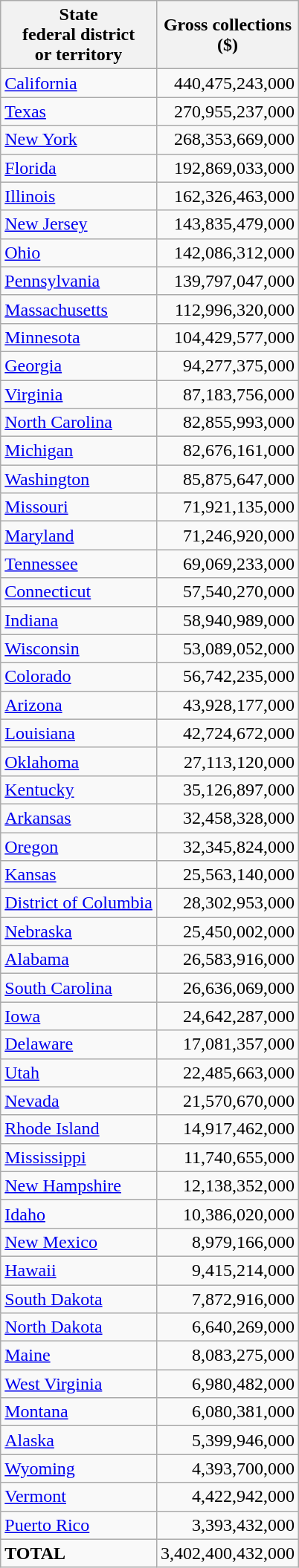<table class="wikitable sortable">
<tr>
<th align="center">State<br>federal district<br> or territory</th>
<th align="center">Gross collections<br>($)</th>
</tr>
<tr>
<td><a href='#'>California</a></td>
<td align="right">440,475,243,000</td>
</tr>
<tr>
<td><a href='#'>Texas</a></td>
<td align="right">270,955,237,000</td>
</tr>
<tr>
<td><a href='#'>New York</a></td>
<td align="right">268,353,669,000</td>
</tr>
<tr>
<td><a href='#'>Florida</a></td>
<td align="right">192,869,033,000</td>
</tr>
<tr>
<td><a href='#'>Illinois</a></td>
<td align="right">162,326,463,000</td>
</tr>
<tr>
<td><a href='#'>New Jersey</a></td>
<td align="right">143,835,479,000</td>
</tr>
<tr>
<td><a href='#'>Ohio</a></td>
<td align="right">142,086,312,000</td>
</tr>
<tr>
<td><a href='#'>Pennsylvania</a></td>
<td align="right">139,797,047,000</td>
</tr>
<tr>
<td><a href='#'>Massachusetts</a></td>
<td align="right">112,996,320,000</td>
</tr>
<tr>
<td><a href='#'>Minnesota</a></td>
<td align="right">104,429,577,000</td>
</tr>
<tr>
<td><a href='#'>Georgia</a></td>
<td align="right">94,277,375,000</td>
</tr>
<tr>
<td><a href='#'>Virginia</a></td>
<td align="right">87,183,756,000</td>
</tr>
<tr>
<td><a href='#'>North Carolina</a></td>
<td align="right">82,855,993,000</td>
</tr>
<tr>
<td><a href='#'>Michigan</a></td>
<td align="right">82,676,161,000</td>
</tr>
<tr>
<td><a href='#'>Washington</a></td>
<td align="right">85,875,647,000</td>
</tr>
<tr>
<td><a href='#'>Missouri</a></td>
<td align="right">71,921,135,000</td>
</tr>
<tr>
<td><a href='#'>Maryland</a></td>
<td align="right">71,246,920,000</td>
</tr>
<tr>
<td><a href='#'>Tennessee</a></td>
<td align="right">69,069,233,000</td>
</tr>
<tr>
<td><a href='#'>Connecticut</a></td>
<td align="right">57,540,270,000</td>
</tr>
<tr>
<td><a href='#'>Indiana</a></td>
<td align="right">58,940,989,000</td>
</tr>
<tr>
<td><a href='#'>Wisconsin</a></td>
<td align="right">53,089,052,000</td>
</tr>
<tr>
<td><a href='#'>Colorado</a></td>
<td align="right">56,742,235,000</td>
</tr>
<tr>
<td><a href='#'>Arizona</a></td>
<td align="right">43,928,177,000</td>
</tr>
<tr>
<td><a href='#'>Louisiana</a></td>
<td align="right">42,724,672,000</td>
</tr>
<tr>
<td><a href='#'>Oklahoma</a></td>
<td align="right">27,113,120,000</td>
</tr>
<tr>
<td><a href='#'>Kentucky</a></td>
<td align="right">35,126,897,000</td>
</tr>
<tr>
<td><a href='#'>Arkansas</a></td>
<td align="right">32,458,328,000</td>
</tr>
<tr>
<td><a href='#'>Oregon</a></td>
<td align="right">32,345,824,000</td>
</tr>
<tr>
<td><a href='#'>Kansas</a></td>
<td align="right">25,563,140,000</td>
</tr>
<tr>
<td><a href='#'>District of Columbia</a></td>
<td align="right">28,302,953,000</td>
</tr>
<tr>
<td><a href='#'>Nebraska</a></td>
<td align="right">25,450,002,000</td>
</tr>
<tr>
<td><a href='#'>Alabama</a></td>
<td align="right">26,583,916,000</td>
</tr>
<tr>
<td><a href='#'>South Carolina</a></td>
<td align="right">26,636,069,000</td>
</tr>
<tr>
<td><a href='#'>Iowa</a></td>
<td align="right">24,642,287,000</td>
</tr>
<tr>
<td><a href='#'>Delaware</a></td>
<td align="right">17,081,357,000</td>
</tr>
<tr>
<td><a href='#'>Utah</a></td>
<td align="right">22,485,663,000</td>
</tr>
<tr>
<td><a href='#'>Nevada</a></td>
<td align="right">21,570,670,000</td>
</tr>
<tr>
<td><a href='#'>Rhode Island</a></td>
<td align="right">14,917,462,000</td>
</tr>
<tr>
<td><a href='#'>Mississippi</a></td>
<td align="right">11,740,655,000</td>
</tr>
<tr>
<td><a href='#'>New Hampshire</a></td>
<td align="right">12,138,352,000</td>
</tr>
<tr>
<td><a href='#'>Idaho</a></td>
<td align="right">10,386,020,000</td>
</tr>
<tr>
<td><a href='#'>New Mexico</a></td>
<td align="right">8,979,166,000</td>
</tr>
<tr>
<td><a href='#'>Hawaii</a></td>
<td align="right">9,415,214,000</td>
</tr>
<tr>
<td><a href='#'>South Dakota</a></td>
<td align="right">7,872,916,000</td>
</tr>
<tr>
<td><a href='#'>North Dakota</a></td>
<td align="right">6,640,269,000</td>
</tr>
<tr>
<td><a href='#'>Maine</a></td>
<td align="right">8,083,275,000</td>
</tr>
<tr>
<td><a href='#'>West Virginia</a></td>
<td align="right">6,980,482,000</td>
</tr>
<tr>
<td><a href='#'>Montana</a></td>
<td align="right">6,080,381,000</td>
</tr>
<tr>
<td><a href='#'>Alaska</a></td>
<td align="right">5,399,946,000</td>
</tr>
<tr>
<td><a href='#'>Wyoming</a></td>
<td align="right">4,393,700,000</td>
</tr>
<tr>
<td><a href='#'>Vermont</a></td>
<td align="right">4,422,942,000</td>
</tr>
<tr>
<td><a href='#'>Puerto Rico</a></td>
<td align="right">3,393,432,000</td>
</tr>
<tr class="sortbottom">
<td><strong>TOTAL</strong></td>
<td align="right">3,402,400,432,000</td>
</tr>
</table>
